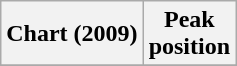<table class="wikitable sortable plainrowheaders" style="text-align:center">
<tr>
<th scope="col">Chart (2009)</th>
<th scope="col">Peak<br>position</th>
</tr>
<tr>
</tr>
</table>
